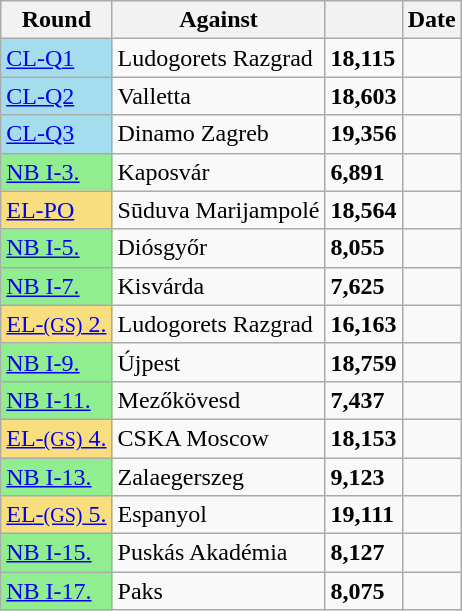<table class="wikitable sortable" style="text-align:right collapsible collapsed">
<tr>
<th>Round</th>
<th>Against</th>
<th></th>
<th>Date</th>
</tr>
<tr>
<td bgcolor=a4dded><a href='#'>CL-Q1</a></td>
<td align="left">Ludogorets Razgrad </td>
<td><strong>18,115</strong></td>
<td></td>
</tr>
<tr>
<td bgcolor=a4dded><a href='#'>CL-Q2</a></td>
<td align="left">Valletta </td>
<td><strong>18,603</strong></td>
<td></td>
</tr>
<tr>
<td bgcolor=a4dded><a href='#'>CL-Q3</a></td>
<td align="left">Dinamo Zagreb </td>
<td><strong>19,356</strong></td>
<td></td>
</tr>
<tr>
<td bgcolor=90ee90><a href='#'>NB I-3.</a></td>
<td align="left">Kaposvár</td>
<td><strong>6,891</strong></td>
<td></td>
</tr>
<tr>
<td bgcolor=f8de7e><a href='#'>EL-PO</a></td>
<td align="left">Sūduva Marijampolé </td>
<td><strong>18,564</strong></td>
<td></td>
</tr>
<tr>
<td bgcolor=90ee90><a href='#'>NB I-5.</a></td>
<td align="left">Diósgyőr</td>
<td><strong>8,055</strong></td>
<td></td>
</tr>
<tr>
<td bgcolor=90ee90><a href='#'>NB I-7.</a></td>
<td align="left">Kisvárda</td>
<td><strong>7,625</strong></td>
<td></td>
</tr>
<tr>
<td bgcolor=f8de7e><a href='#'>EL-<small>(GS)</small> 2.</a></td>
<td align="left">Ludogorets Razgrad </td>
<td><strong>16,163</strong></td>
<td></td>
</tr>
<tr>
<td bgcolor=90ee90><a href='#'>NB I-9.</a></td>
<td align="left">Újpest</td>
<td><strong>18,759</strong></td>
<td></td>
</tr>
<tr>
<td bgcolor=90ee90><a href='#'>NB I-11.</a></td>
<td align="left">Mezőkövesd</td>
<td><strong>7,437</strong></td>
<td></td>
</tr>
<tr>
<td bgcolor=f8de7e><a href='#'>EL-<small>(GS)</small> 4.</a></td>
<td align="left">CSKA Moscow </td>
<td><strong>18,153</strong></td>
<td></td>
</tr>
<tr>
<td bgcolor=90ee90><a href='#'>NB I-13.</a></td>
<td align="left">Zalaegerszeg</td>
<td><strong>9,123</strong></td>
<td></td>
</tr>
<tr>
<td bgcolor=f8de7e><a href='#'>EL-<small>(GS)</small> 5.</a></td>
<td align="left">Espanyol </td>
<td><strong>19,111</strong></td>
<td></td>
</tr>
<tr>
<td bgcolor=90ee90><a href='#'>NB I-15.</a></td>
<td align="left">Puskás Akadémia</td>
<td><strong>8,127</strong></td>
<td></td>
</tr>
<tr>
<td bgcolor=90ee90><a href='#'>NB I-17.</a></td>
<td align="left">Paks</td>
<td><strong>8,075</strong></td>
<td></td>
</tr>
</table>
